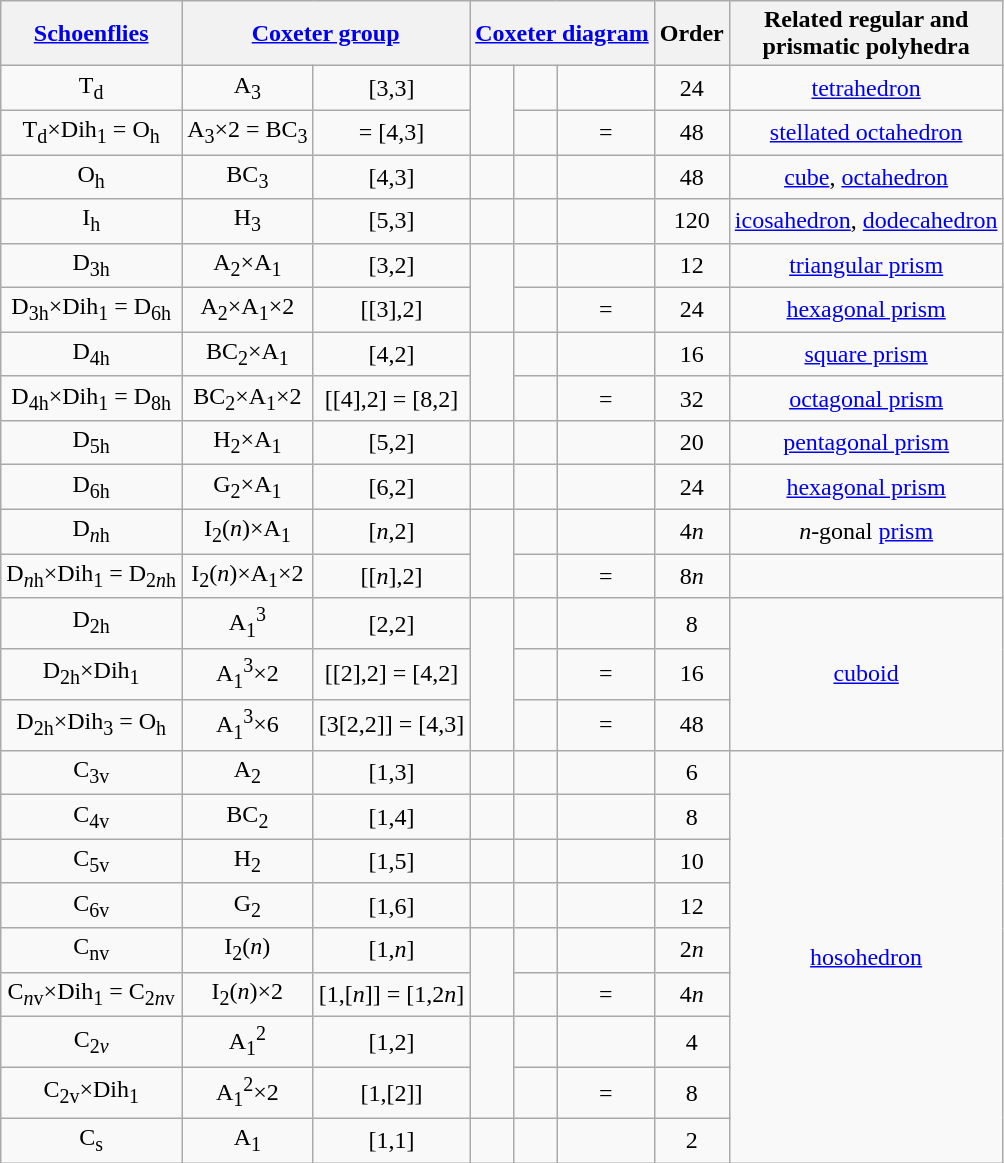<table class=wikitable>
<tr>
<th><a href='#'>Schoenflies</a></th>
<th colspan=2><a href='#'>Coxeter group</a></th>
<th colspan=3><a href='#'>Coxeter diagram</a></th>
<th>Order</th>
<th>Related regular and <br>prismatic polyhedra</th>
</tr>
<tr align=center>
<td>T<sub>d</sub></td>
<td>A<sub>3</sub></td>
<td>[3,3]</td>
<td rowspan=2></td>
<td></td>
<td></td>
<td>24</td>
<td><a href='#'>tetrahedron</a></td>
</tr>
<tr align=center>
<td>T<sub>d</sub>×Dih<sub>1</sub> = O<sub>h</sub></td>
<td>A<sub>3</sub>×2 = BC<sub>3</sub></td>
<td> = [4,3]</td>
<td></td>
<td>= </td>
<td>48</td>
<td><a href='#'>stellated octahedron</a></td>
</tr>
<tr align=center>
<td>O<sub>h</sub></td>
<td>BC<sub>3</sub></td>
<td>[4,3]</td>
<td></td>
<td></td>
<td></td>
<td>48</td>
<td><a href='#'>cube</a>, <a href='#'>octahedron</a></td>
</tr>
<tr align=center>
<td>I<sub>h</sub></td>
<td>H<sub>3</sub></td>
<td>[5,3]</td>
<td></td>
<td></td>
<td></td>
<td>120</td>
<td><a href='#'>icosahedron</a>, <a href='#'>dodecahedron</a></td>
</tr>
<tr align=center>
<td>D<sub>3h</sub></td>
<td>A<sub>2</sub>×A<sub>1</sub></td>
<td>[3,2]</td>
<td rowspan=2></td>
<td></td>
<td></td>
<td>12</td>
<td><a href='#'>triangular prism</a></td>
</tr>
<tr align=center>
<td>D<sub>3h</sub>×Dih<sub>1</sub> = D<sub>6h</sub></td>
<td>A<sub>2</sub>×A<sub>1</sub>×2</td>
<td>[[3],2]</td>
<td></td>
<td>= </td>
<td>24</td>
<td><a href='#'>hexagonal prism</a></td>
</tr>
<tr align=center>
<td>D<sub>4h</sub></td>
<td>BC<sub>2</sub>×A<sub>1</sub></td>
<td>[4,2]</td>
<td rowspan=2></td>
<td></td>
<td></td>
<td>16</td>
<td><a href='#'>square prism</a></td>
</tr>
<tr align=center>
<td>D<sub>4h</sub>×Dih<sub>1</sub> = D<sub>8h</sub></td>
<td>BC<sub>2</sub>×A<sub>1</sub>×2</td>
<td>[[4],2] = [8,2]</td>
<td></td>
<td>= </td>
<td>32</td>
<td><a href='#'>octagonal prism</a></td>
</tr>
<tr align=center>
<td>D<sub>5h</sub></td>
<td>H<sub>2</sub>×A<sub>1</sub></td>
<td>[5,2]</td>
<td></td>
<td></td>
<td></td>
<td>20</td>
<td><a href='#'>pentagonal prism</a></td>
</tr>
<tr align=center>
<td>D<sub>6h</sub></td>
<td>G<sub>2</sub>×A<sub>1</sub></td>
<td>[6,2]</td>
<td></td>
<td></td>
<td></td>
<td>24</td>
<td><a href='#'>hexagonal prism</a></td>
</tr>
<tr align=center>
<td>D<sub><em>n</em>h</sub></td>
<td>I<sub>2</sub>(<em>n</em>)×A<sub>1</sub></td>
<td>[<em>n</em>,2]</td>
<td rowspan=2></td>
<td></td>
<td></td>
<td>4<em>n</em></td>
<td><em>n</em>-gonal <a href='#'>prism</a></td>
</tr>
<tr align=center>
<td>D<sub><em>n</em>h</sub>×Dih<sub>1</sub> = D<sub>2<em>n</em>h</sub></td>
<td>I<sub>2</sub>(<em>n</em>)×A<sub>1</sub>×2</td>
<td>[[<em>n</em>],2]</td>
<td></td>
<td>= </td>
<td>8<em>n</em></td>
</tr>
<tr align=center>
<td>D<sub>2h</sub></td>
<td>A<sub>1</sub><sup>3</sup></td>
<td>[2,2]</td>
<td rowspan=3></td>
<td></td>
<td></td>
<td>8</td>
<td rowspan=3><a href='#'>cuboid</a></td>
</tr>
<tr align=center>
<td>D<sub>2h</sub>×Dih<sub>1</sub></td>
<td>A<sub>1</sub><sup>3</sup>×2</td>
<td>[[2],2] = [4,2]</td>
<td></td>
<td>= </td>
<td>16</td>
</tr>
<tr align=center>
<td>D<sub>2h</sub>×Dih<sub>3</sub> = O<sub>h</sub></td>
<td>A<sub>1</sub><sup>3</sup>×6</td>
<td>[3[2,2]] = [4,3]</td>
<td></td>
<td>= </td>
<td>48</td>
</tr>
<tr align=center>
<td>C<sub>3v</sub></td>
<td>A<sub>2</sub></td>
<td>[1,3]</td>
<td></td>
<td></td>
<td></td>
<td>6</td>
<td rowspan=9><a href='#'>hosohedron</a></td>
</tr>
<tr align=center>
<td>C<sub>4v</sub></td>
<td>BC<sub>2</sub></td>
<td>[1,4]</td>
<td></td>
<td></td>
<td></td>
<td>8</td>
</tr>
<tr align=center>
<td>C<sub>5v</sub></td>
<td>H<sub>2</sub></td>
<td>[1,5]</td>
<td></td>
<td></td>
<td></td>
<td>10</td>
</tr>
<tr align=center>
<td>C<sub>6v</sub></td>
<td>G<sub>2</sub></td>
<td>[1,6]</td>
<td></td>
<td></td>
<td></td>
<td>12</td>
</tr>
<tr align=center>
<td>C<sub>nv</sub></td>
<td>I<sub>2</sub>(<em>n</em>)</td>
<td>[1,<em>n</em>]</td>
<td rowspan=2></td>
<td></td>
<td></td>
<td>2<em>n</em></td>
</tr>
<tr align=center>
<td>C<sub><em>n</em>v</sub>×Dih<sub>1</sub> = C<sub>2<em>n</em>v</sub></td>
<td>I<sub>2</sub>(<em>n</em>)×2</td>
<td>[1,[<em>n</em>]] = [1,2<em>n</em>]</td>
<td></td>
<td>= </td>
<td>4<em>n</em></td>
</tr>
<tr align=center>
<td>C<sub>2<em>v</em></sub></td>
<td>A<sub>1</sub><sup>2</sup></td>
<td>[1,2]</td>
<td rowspan=2></td>
<td></td>
<td></td>
<td>4</td>
</tr>
<tr align=center>
<td>C<sub>2v</sub>×Dih<sub>1</sub></td>
<td>A<sub>1</sub><sup>2</sup>×2</td>
<td>[1,[2]]</td>
<td></td>
<td>= </td>
<td>8</td>
</tr>
<tr align=center>
<td>C<sub>s</sub></td>
<td>A<sub>1</sub></td>
<td>[1,1]</td>
<td></td>
<td></td>
<td></td>
<td>2</td>
</tr>
</table>
